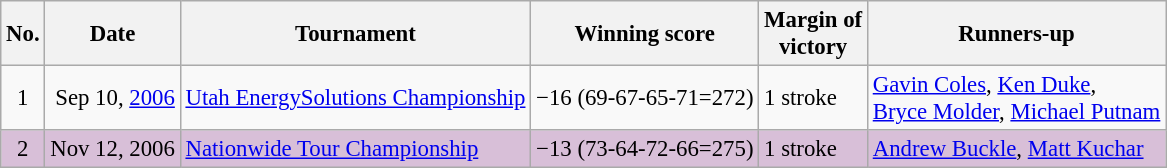<table class="wikitable" style="font-size:95%;">
<tr>
<th>No.</th>
<th>Date</th>
<th>Tournament</th>
<th>Winning score</th>
<th>Margin of<br>victory</th>
<th>Runners-up</th>
</tr>
<tr>
<td align=center>1</td>
<td align=right>Sep 10, <a href='#'>2006</a></td>
<td><a href='#'>Utah EnergySolutions Championship</a></td>
<td>−16 (69-67-65-71=272)</td>
<td>1 stroke</td>
<td> <a href='#'>Gavin Coles</a>,  <a href='#'>Ken Duke</a>,<br> <a href='#'>Bryce Molder</a>,  <a href='#'>Michael Putnam</a></td>
</tr>
<tr style="background:thistle;">
<td align=center>2</td>
<td align=right>Nov 12, 2006</td>
<td><a href='#'>Nationwide Tour Championship</a></td>
<td>−13 (73-64-72-66=275)</td>
<td>1 stroke</td>
<td> <a href='#'>Andrew Buckle</a>,  <a href='#'>Matt Kuchar</a></td>
</tr>
</table>
